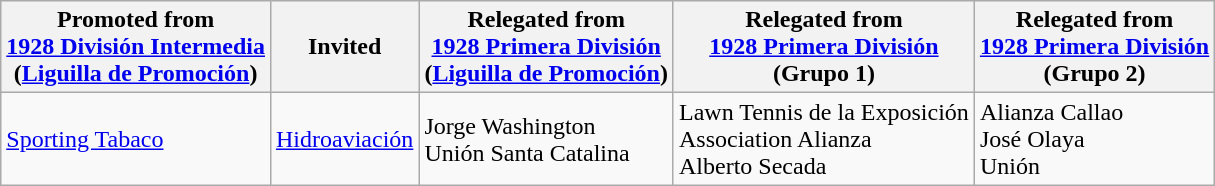<table class="wikitable">
<tr>
<th>Promoted from<br><a href='#'>1928 División Intermedia</a><br>(<a href='#'>Liguilla de Promoción</a>)</th>
<th>Invited</th>
<th>Relegated from<br><a href='#'>1928 Primera División</a><br>(<a href='#'>Liguilla de Promoción</a>)</th>
<th>Relegated from<br><a href='#'>1928 Primera División</a><br>(Grupo 1)</th>
<th>Relegated from<br><a href='#'>1928 Primera División</a><br>(Grupo 2)</th>
</tr>
<tr>
<td> <a href='#'>Sporting Tabaco</a> </td>
<td> <a href='#'>Hidroaviación</a></td>
<td> Jorge Washington <br> Unión Santa Catalina </td>
<td> Lawn Tennis de la Exposición <br> Association Alianza <br> Alberto Secada </td>
<td> Alianza Callao <br> José Olaya <br> Unión </td>
</tr>
</table>
